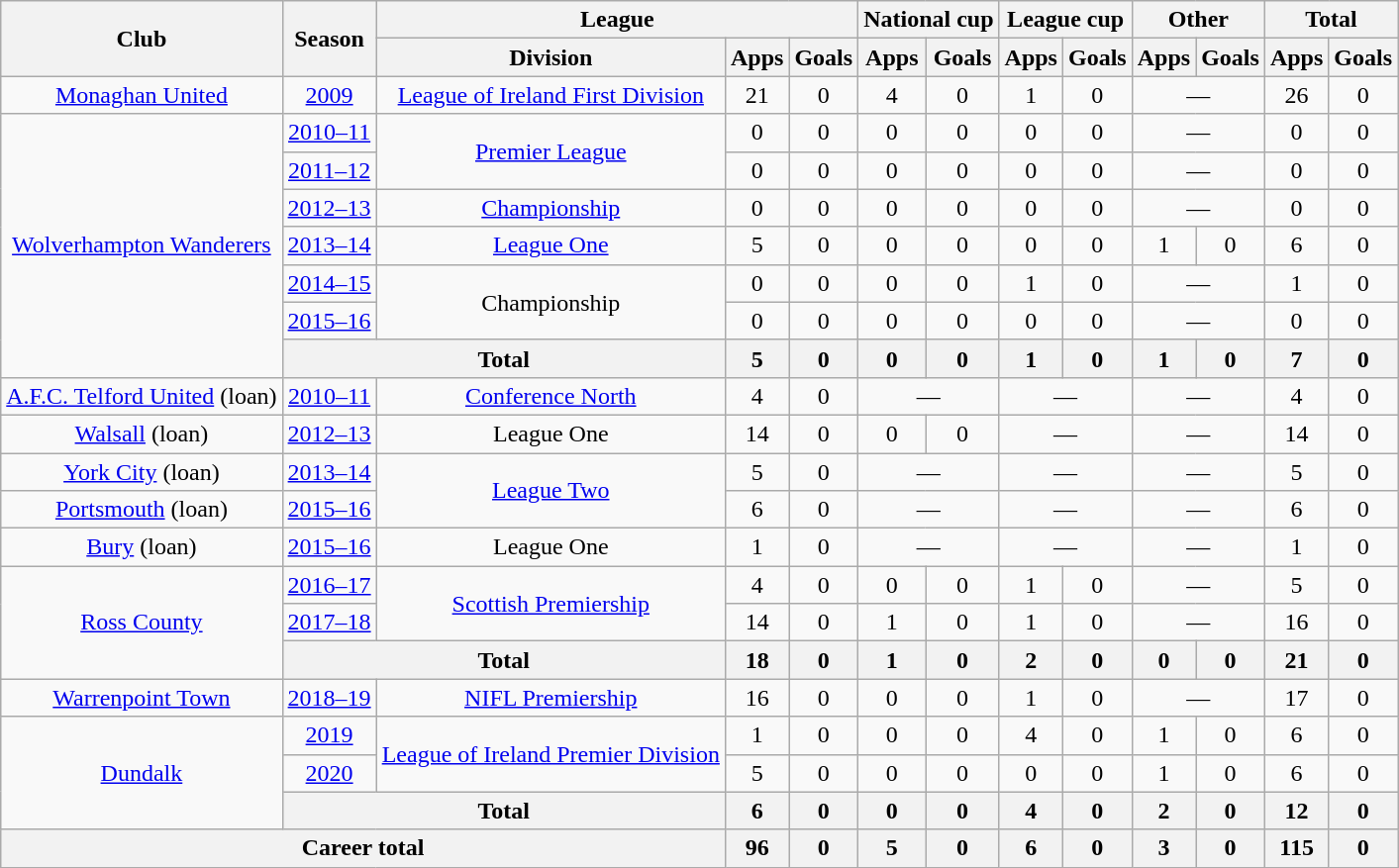<table class=wikitable style="text-align: center">
<tr>
<th rowspan="2">Club</th>
<th rowspan="2">Season</th>
<th colspan="3">League</th>
<th colspan="2">National cup</th>
<th colspan="2">League cup</th>
<th colspan="2">Other</th>
<th colspan="2">Total</th>
</tr>
<tr>
<th>Division</th>
<th>Apps</th>
<th>Goals</th>
<th>Apps</th>
<th>Goals</th>
<th>Apps</th>
<th>Goals</th>
<th>Apps</th>
<th>Goals</th>
<th>Apps</th>
<th>Goals</th>
</tr>
<tr>
<td><a href='#'>Monaghan United</a></td>
<td><a href='#'>2009</a></td>
<td><a href='#'>League of Ireland First Division</a></td>
<td>21</td>
<td>0</td>
<td>4</td>
<td>0</td>
<td>1</td>
<td>0</td>
<td colspan="2">—</td>
<td>26</td>
<td>0</td>
</tr>
<tr>
<td rowspan="7"><a href='#'>Wolverhampton Wanderers</a></td>
<td><a href='#'>2010–11</a></td>
<td rowspan="2"><a href='#'>Premier League</a></td>
<td>0</td>
<td>0</td>
<td>0</td>
<td>0</td>
<td>0</td>
<td>0</td>
<td colspan="2">—</td>
<td>0</td>
<td>0</td>
</tr>
<tr>
<td><a href='#'>2011–12</a></td>
<td>0</td>
<td>0</td>
<td>0</td>
<td>0</td>
<td>0</td>
<td>0</td>
<td colspan="2">—</td>
<td>0</td>
<td>0</td>
</tr>
<tr>
<td><a href='#'>2012–13</a></td>
<td><a href='#'>Championship</a></td>
<td>0</td>
<td>0</td>
<td>0</td>
<td>0</td>
<td>0</td>
<td>0</td>
<td colspan="2">—</td>
<td>0</td>
<td>0</td>
</tr>
<tr>
<td><a href='#'>2013–14</a></td>
<td><a href='#'>League One</a></td>
<td>5</td>
<td>0</td>
<td>0</td>
<td>0</td>
<td>0</td>
<td>0</td>
<td>1</td>
<td>0</td>
<td>6</td>
<td>0</td>
</tr>
<tr>
<td><a href='#'>2014–15</a></td>
<td rowspan="2">Championship</td>
<td>0</td>
<td>0</td>
<td>0</td>
<td>0</td>
<td>1</td>
<td>0</td>
<td colspan="2">—</td>
<td>1</td>
<td>0</td>
</tr>
<tr>
<td><a href='#'>2015–16</a></td>
<td>0</td>
<td>0</td>
<td>0</td>
<td>0</td>
<td>0</td>
<td>0</td>
<td colspan="2">—</td>
<td>0</td>
<td>0</td>
</tr>
<tr>
<th colspan="2">Total</th>
<th>5</th>
<th>0</th>
<th>0</th>
<th>0</th>
<th>1</th>
<th>0</th>
<th>1</th>
<th>0</th>
<th>7</th>
<th>0</th>
</tr>
<tr>
<td><a href='#'>A.F.C. Telford United</a> (loan)</td>
<td><a href='#'>2010–11</a></td>
<td><a href='#'>Conference North</a></td>
<td>4</td>
<td>0</td>
<td colspan="2">—</td>
<td colspan="2">—</td>
<td colspan="2">—</td>
<td>4</td>
<td>0</td>
</tr>
<tr>
<td><a href='#'>Walsall</a> (loan)</td>
<td><a href='#'>2012–13</a></td>
<td>League One</td>
<td>14</td>
<td>0</td>
<td>0</td>
<td>0</td>
<td colspan="2">—</td>
<td colspan="2">—</td>
<td>14</td>
<td>0</td>
</tr>
<tr>
<td><a href='#'>York City</a> (loan)</td>
<td><a href='#'>2013–14</a></td>
<td rowspan="2"><a href='#'>League Two</a></td>
<td>5</td>
<td>0</td>
<td colspan="2">—</td>
<td colspan="2">—</td>
<td colspan="2">—</td>
<td>5</td>
<td>0</td>
</tr>
<tr>
<td><a href='#'>Portsmouth</a> (loan)</td>
<td><a href='#'>2015–16</a></td>
<td>6</td>
<td>0</td>
<td colspan="2">—</td>
<td colspan="2">—</td>
<td colspan="2">—</td>
<td>6</td>
<td>0</td>
</tr>
<tr>
<td><a href='#'>Bury</a> (loan)</td>
<td><a href='#'>2015–16</a></td>
<td>League One</td>
<td>1</td>
<td>0</td>
<td colspan="2">—</td>
<td colspan="2">—</td>
<td colspan="2">—</td>
<td>1</td>
<td>0</td>
</tr>
<tr>
<td rowspan="3"><a href='#'>Ross County</a></td>
<td><a href='#'>2016–17</a></td>
<td rowspan="2"><a href='#'>Scottish Premiership</a></td>
<td>4</td>
<td>0</td>
<td>0</td>
<td>0</td>
<td>1</td>
<td>0</td>
<td colspan="2">—</td>
<td>5</td>
<td>0</td>
</tr>
<tr>
<td><a href='#'>2017–18</a></td>
<td>14</td>
<td>0</td>
<td>1</td>
<td>0</td>
<td>1</td>
<td>0</td>
<td colspan="2">—</td>
<td>16</td>
<td>0</td>
</tr>
<tr>
<th colspan="2">Total</th>
<th>18</th>
<th>0</th>
<th>1</th>
<th>0</th>
<th>2</th>
<th>0</th>
<th>0</th>
<th>0</th>
<th>21</th>
<th>0</th>
</tr>
<tr>
<td><a href='#'>Warrenpoint Town</a></td>
<td><a href='#'>2018–19</a></td>
<td><a href='#'>NIFL Premiership</a></td>
<td>16</td>
<td>0</td>
<td>0</td>
<td>0</td>
<td>1</td>
<td>0</td>
<td colspan="2">—</td>
<td>17</td>
<td>0</td>
</tr>
<tr>
<td rowspan="3"><a href='#'>Dundalk</a></td>
<td><a href='#'>2019</a></td>
<td rowspan="2"><a href='#'>League of Ireland Premier Division</a></td>
<td>1</td>
<td>0</td>
<td>0</td>
<td>0</td>
<td>4</td>
<td>0</td>
<td>1</td>
<td>0</td>
<td>6</td>
<td>0</td>
</tr>
<tr>
<td><a href='#'>2020</a></td>
<td>5</td>
<td>0</td>
<td>0</td>
<td>0</td>
<td>0</td>
<td>0</td>
<td>1</td>
<td>0</td>
<td>6</td>
<td>0</td>
</tr>
<tr>
<th colspan="2">Total</th>
<th>6</th>
<th>0</th>
<th>0</th>
<th>0</th>
<th>4</th>
<th>0</th>
<th>2</th>
<th>0</th>
<th>12</th>
<th>0</th>
</tr>
<tr>
<th colspan="3">Career total</th>
<th>96</th>
<th>0</th>
<th>5</th>
<th>0</th>
<th>6</th>
<th>0</th>
<th>3</th>
<th>0</th>
<th>115</th>
<th>0</th>
</tr>
</table>
